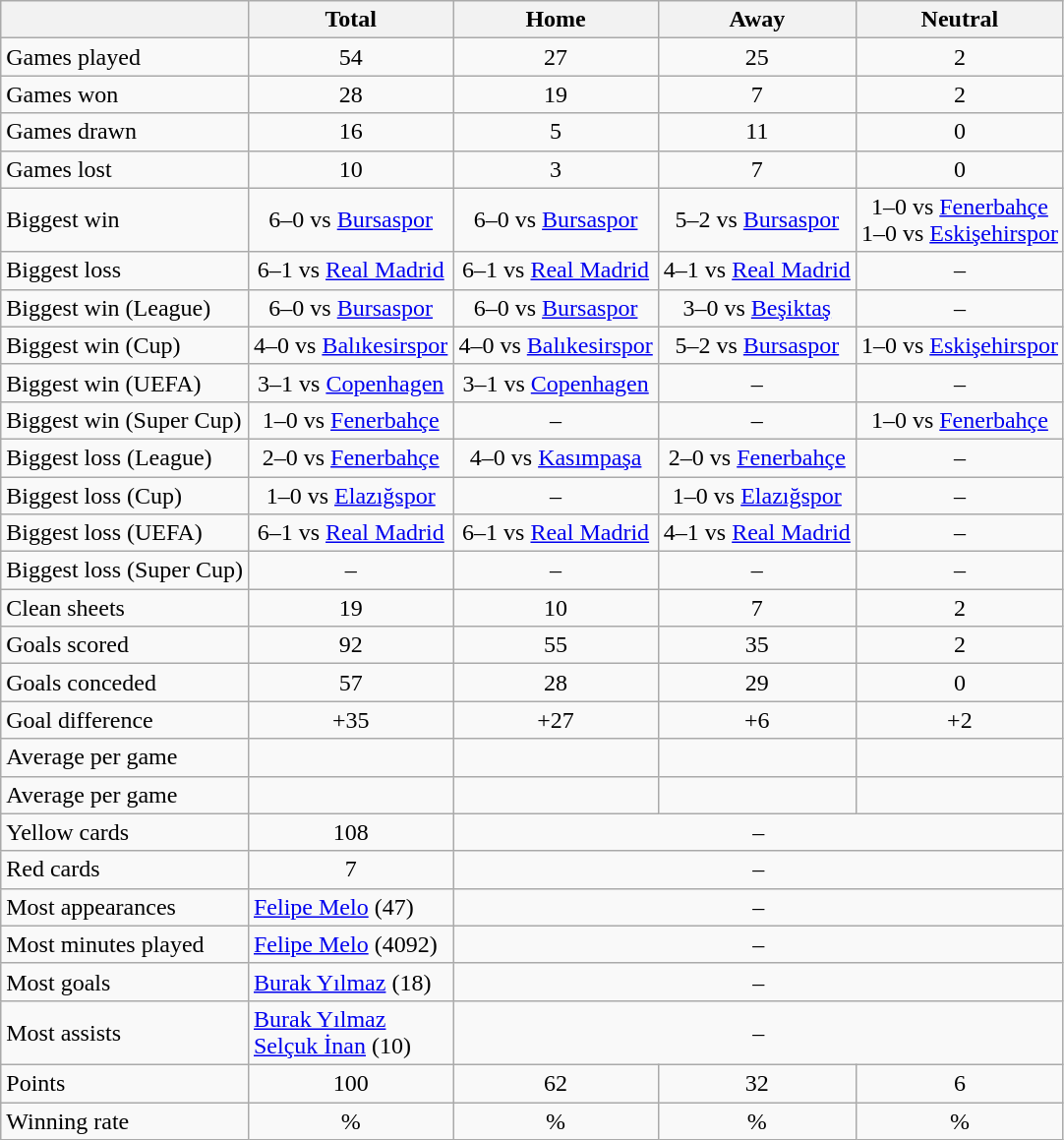<table class="wikitable" style="text-align: center;">
<tr>
<th></th>
<th>Total</th>
<th>Home</th>
<th>Away</th>
<th>Neutral</th>
</tr>
<tr>
<td align=left>Games played</td>
<td>54</td>
<td>27</td>
<td>25</td>
<td>2</td>
</tr>
<tr>
<td align=left>Games won</td>
<td>28</td>
<td>19</td>
<td>7</td>
<td>2</td>
</tr>
<tr>
<td align=left>Games drawn</td>
<td>16</td>
<td>5</td>
<td>11</td>
<td>0</td>
</tr>
<tr>
<td align=left>Games lost</td>
<td>10</td>
<td>3</td>
<td>7</td>
<td>0</td>
</tr>
<tr>
<td align=left>Biggest win</td>
<td>6–0 vs <a href='#'>Bursaspor</a></td>
<td>6–0 vs <a href='#'>Bursaspor</a></td>
<td>5–2 vs <a href='#'>Bursaspor</a></td>
<td>1–0 vs <a href='#'>Fenerbahçe</a><br>1–0 vs <a href='#'>Eskişehirspor</a></td>
</tr>
<tr>
<td align=left>Biggest loss</td>
<td>6–1 vs <a href='#'>Real Madrid</a></td>
<td>6–1 vs <a href='#'>Real Madrid</a></td>
<td>4–1 vs <a href='#'>Real Madrid</a></td>
<td>–</td>
</tr>
<tr>
<td align=left>Biggest win (League)</td>
<td>6–0 vs <a href='#'>Bursaspor</a></td>
<td>6–0 vs <a href='#'>Bursaspor</a></td>
<td>3–0 vs <a href='#'>Beşiktaş</a></td>
<td>–</td>
</tr>
<tr>
<td align=left>Biggest win (Cup)</td>
<td>4–0 vs <a href='#'>Balıkesirspor</a></td>
<td>4–0 vs <a href='#'>Balıkesirspor</a></td>
<td>5–2 vs <a href='#'>Bursaspor</a></td>
<td>1–0 vs <a href='#'>Eskişehirspor</a></td>
</tr>
<tr>
<td align=left>Biggest win (UEFA)</td>
<td>3–1 vs <a href='#'>Copenhagen</a></td>
<td>3–1 vs <a href='#'>Copenhagen</a></td>
<td>–</td>
<td>–</td>
</tr>
<tr>
<td align=left>Biggest win (Super Cup)</td>
<td>1–0 vs <a href='#'>Fenerbahçe</a></td>
<td>–</td>
<td>–</td>
<td>1–0 vs <a href='#'>Fenerbahçe</a></td>
</tr>
<tr>
<td align=left>Biggest loss (League)</td>
<td>2–0 vs <a href='#'>Fenerbahçe</a></td>
<td>4–0 vs <a href='#'>Kasımpaşa</a></td>
<td>2–0 vs <a href='#'>Fenerbahçe</a></td>
<td>–</td>
</tr>
<tr>
<td align=left>Biggest loss (Cup)</td>
<td>1–0 vs <a href='#'>Elazığspor</a></td>
<td>–</td>
<td>1–0 vs <a href='#'>Elazığspor</a></td>
<td>–</td>
</tr>
<tr>
<td align=left>Biggest loss (UEFA)</td>
<td>6–1 vs <a href='#'>Real Madrid</a></td>
<td>6–1 vs <a href='#'>Real Madrid</a></td>
<td>4–1 vs <a href='#'>Real Madrid</a></td>
<td>–</td>
</tr>
<tr>
<td align=left>Biggest loss (Super Cup)</td>
<td>–</td>
<td>–</td>
<td>–</td>
<td>–</td>
</tr>
<tr>
<td align=left>Clean sheets</td>
<td>19</td>
<td>10</td>
<td>7</td>
<td>2</td>
</tr>
<tr>
<td align=left>Goals scored</td>
<td>92</td>
<td>55</td>
<td>35</td>
<td>2</td>
</tr>
<tr>
<td align=left>Goals conceded</td>
<td>57</td>
<td>28</td>
<td>29</td>
<td>0</td>
</tr>
<tr>
<td align=left>Goal difference</td>
<td>+35</td>
<td>+27</td>
<td>+6</td>
<td>+2</td>
</tr>
<tr>
<td align=left>Average  per game</td>
<td></td>
<td></td>
<td></td>
<td></td>
</tr>
<tr>
<td align=left>Average  per game</td>
<td></td>
<td></td>
<td></td>
<td></td>
</tr>
<tr>
<td align=left>Yellow cards</td>
<td>108</td>
<td colspan=3>–</td>
</tr>
<tr>
<td align=left>Red cards</td>
<td>7</td>
<td colspan=3>–</td>
</tr>
<tr>
<td align=left>Most appearances</td>
<td align=left> <a href='#'>Felipe Melo</a> (47)</td>
<td colspan=3>–</td>
</tr>
<tr>
<td align=left>Most minutes played</td>
<td align=left> <a href='#'>Felipe Melo</a> (4092)</td>
<td colspan=3>–</td>
</tr>
<tr>
<td align=left>Most goals</td>
<td align=left> <a href='#'>Burak Yılmaz</a> (18)</td>
<td colspan=3>–</td>
</tr>
<tr>
<td align=left>Most assists</td>
<td align=left> <a href='#'>Burak Yılmaz</a><br> <a href='#'>Selçuk İnan</a> (10)</td>
<td colspan=3>–</td>
</tr>
<tr>
<td align=left>Points</td>
<td>100</td>
<td>62</td>
<td>32</td>
<td>6</td>
</tr>
<tr>
<td align=left>Winning rate</td>
<td>%</td>
<td>%</td>
<td>%</td>
<td>%</td>
</tr>
</table>
